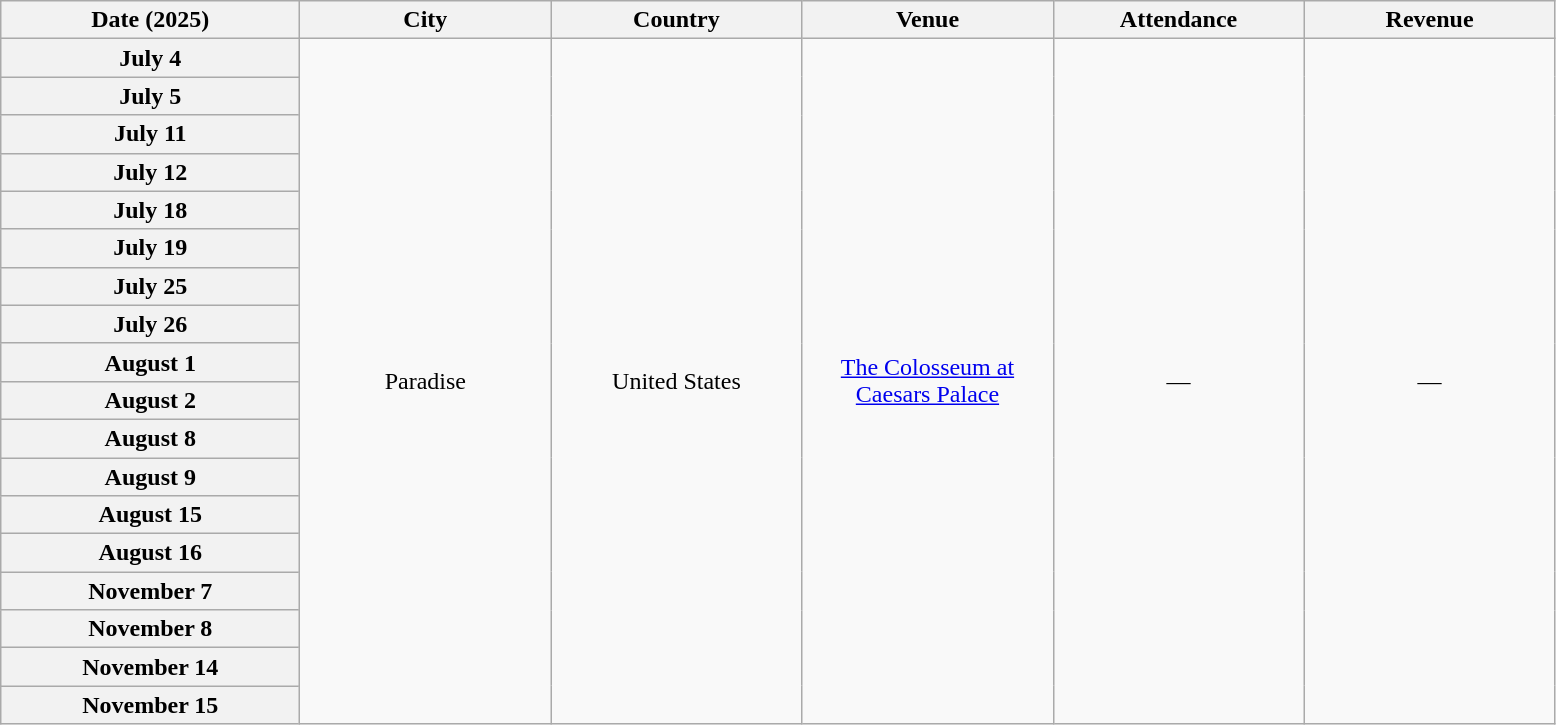<table class="wikitable plainrowheaders" style="text-align:center;">
<tr>
<th scope="col" style="width:12em;">Date (2025)</th>
<th scope="col" style="width:10em;">City</th>
<th scope="col" style="width:10em;">Country</th>
<th scope="col" style="width:10em;">Venue</th>
<th scope="col" style="width:10em;">Attendance</th>
<th scope="col" style="width:10em;">Revenue</th>
</tr>
<tr>
<th scope="row">July 4</th>
<td rowspan="18">Paradise</td>
<td rowspan="18">United States</td>
<td rowspan="18"><a href='#'>The Colosseum at Caesars Palace</a></td>
<td rowspan="18">—</td>
<td rowspan="18">—</td>
</tr>
<tr>
<th scope="row">July 5</th>
</tr>
<tr>
<th scope="row">July 11</th>
</tr>
<tr>
<th scope="row">July 12</th>
</tr>
<tr>
<th scope="row">July 18</th>
</tr>
<tr>
<th scope="row">July 19</th>
</tr>
<tr>
<th scope="row">July 25</th>
</tr>
<tr>
<th scope="row">July 26</th>
</tr>
<tr>
<th scope="row">August 1</th>
</tr>
<tr>
<th scope="row">August 2</th>
</tr>
<tr>
<th scope="row">August 8</th>
</tr>
<tr>
<th scope="row">August 9</th>
</tr>
<tr>
<th scope="row">August 15</th>
</tr>
<tr>
<th scope="row">August 16</th>
</tr>
<tr>
<th scope="row">November 7</th>
</tr>
<tr>
<th scope="row">November 8</th>
</tr>
<tr>
<th scope="row">November 14</th>
</tr>
<tr>
<th scope="row">November 15</th>
</tr>
</table>
